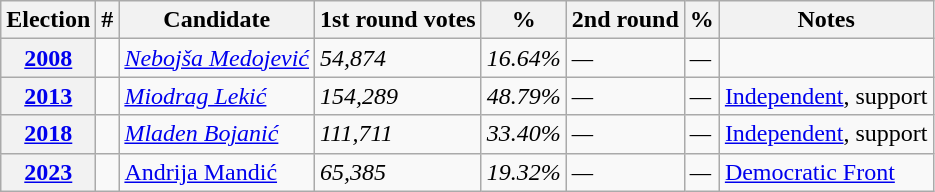<table class="wikitable">
<tr>
<th>Election</th>
<th>#</th>
<th>Candidate</th>
<th>1st round votes</th>
<th>%</th>
<th>2nd round</th>
<th>%</th>
<th>Notes</th>
</tr>
<tr>
<th><a href='#'>2008</a></th>
<td></td>
<td><em><a href='#'>Nebojša Medojević</a></em></td>
<td><em>54,874</em></td>
<td><em>16.64%</em></td>
<td><em>—</em></td>
<td><em>—</em></td>
<td></td>
</tr>
<tr>
<th><a href='#'>2013</a></th>
<td></td>
<td><em><a href='#'>Miodrag Lekić</a></em></td>
<td><em>154,289</em></td>
<td><em>48.79%</em></td>
<td><em>—</em></td>
<td><em>—</em></td>
<td><a href='#'>Independent</a>, support</td>
</tr>
<tr>
<th><a href='#'>2018</a></th>
<td></td>
<td><em><a href='#'>Mladen Bojanić</a></em></td>
<td><em>111,711</em></td>
<td><em>33.40%</em></td>
<td><em>—</em></td>
<td><em>—</em></td>
<td><a href='#'>Independent</a>, support</td>
</tr>
<tr>
<th><a href='#'>2023</a></th>
<td></td>
<td><a href='#'>Andrija Mandić</a></td>
<td><em>65,385</em></td>
<td><em>19.32%</em></td>
<td><em>—</em></td>
<td><em>—</em></td>
<td><a href='#'>Democratic Front</a></td>
</tr>
</table>
